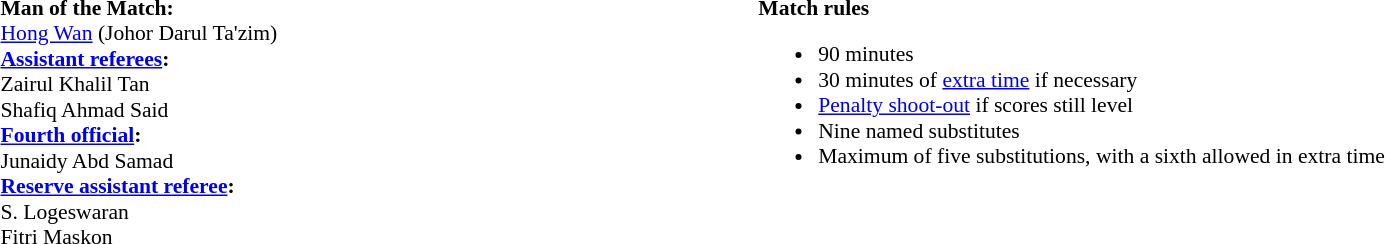<table style="width:100%; font-size:90%;">
<tr>
<td style="width:40%; vertical-align:top;"><br><strong>Man of the Match:</strong>
<br><a href='#'>Hong Wan</a> (Johor Darul Ta'zim)<br><strong><a href='#'>Assistant referees</a>:</strong>
<br>Zairul Khalil Tan
<br>Shafiq Ahmad Said
<br><strong><a href='#'>Fourth official</a>:</strong>
<br>Junaidy Abd Samad
<br><strong><a href='#'>Reserve assistant referee</a>:</strong>
<br>S. Logeswaran
<br>Fitri Maskon</td>
<td style="width:60%; vertical-align:top;"><br><strong>Match rules</strong><ul><li>90 minutes</li><li>30 minutes of <a href='#'>extra time</a> if necessary</li><li><a href='#'>Penalty shoot-out</a> if scores still level</li><li>Nine named substitutes</li><li>Maximum of five substitutions, with a sixth allowed in extra time</li></ul></td>
</tr>
</table>
